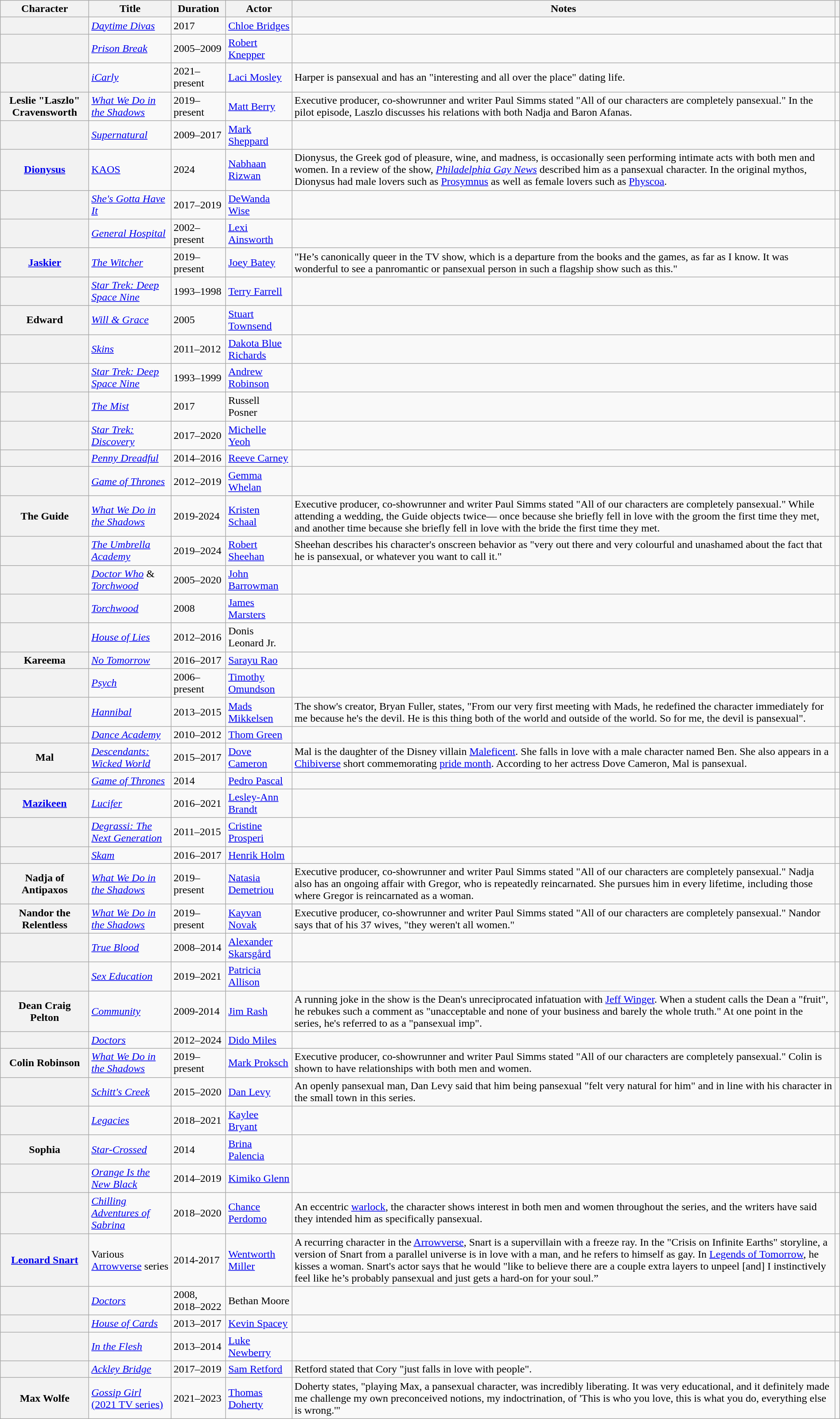<table class="wikitable sortable" style="width: 100%">
<tr>
<th>Character</th>
<th>Title</th>
<th>Duration</th>
<th>Actor</th>
<th scope="col" class="unsortable">Notes</th>
<th scope="col" class="unsortable"></th>
</tr>
<tr>
<th scope="row"></th>
<td><em><a href='#'>Daytime Divas</a></em></td>
<td>2017</td>
<td><a href='#'>Chloe Bridges</a></td>
<td></td>
<td></td>
</tr>
<tr>
<th scope="row"></th>
<td><em><a href='#'>Prison Break</a></em></td>
<td>2005–2009</td>
<td><a href='#'>Robert Knepper</a></td>
<td></td>
<td></td>
</tr>
<tr>
<th scope="row"></th>
<td><a href='#'><em>iCarly</em></a></td>
<td>2021–present</td>
<td><a href='#'>Laci Mosley</a></td>
<td>Harper is pansexual and has an "interesting and all over the place" dating life.</td>
<td></td>
</tr>
<tr>
<th>Leslie "Laszlo" Cravensworth</th>
<td><em><a href='#'>What We Do in the Shadows</a></em></td>
<td>2019–present</td>
<td><a href='#'>Matt Berry</a></td>
<td>Executive producer, co-showrunner and writer Paul Simms stated "All of our characters are completely pansexual." In the pilot episode, Laszlo discusses his relations with both Nadja and Baron Afanas.</td>
<td></td>
</tr>
<tr>
<th scope="row"></th>
<td><em><a href='#'>Supernatural</a></em></td>
<td>2009–2017</td>
<td><a href='#'>Mark Sheppard</a></td>
<td></td>
<td></td>
</tr>
<tr>
<th><a href='#'>Dionysus</a></th>
<td><a href='#'> KAOS</a></td>
<td>2024</td>
<td><a href='#'>Nabhaan Rizwan</a></td>
<td>Dionysus, the Greek god of pleasure, wine, and madness, is occasionally seen performing intimate acts with both men and women. In a review of the show, <em><a href='#'>Philadelphia Gay News</a></em> described him as a pansexual character. In the original mythos, Dionysus had male lovers such as <a href='#'>Prosymnus</a> as well as female lovers such as <a href='#'>Physcoa</a>.</td>
<td></td>
</tr>
<tr>
<th scope="row"></th>
<td><em><a href='#'>She's Gotta Have It</a></em></td>
<td>2017–2019</td>
<td><a href='#'>DeWanda Wise</a></td>
<td></td>
<td></td>
</tr>
<tr>
<th scope="row"></th>
<td><em><a href='#'>General Hospital</a></em></td>
<td>2002–present</td>
<td><a href='#'>Lexi Ainsworth</a></td>
<td></td>
<td></td>
</tr>
<tr>
<th scope="row"><a href='#'>Jaskier</a></th>
<td><a href='#'><em>The Witcher</em></a></td>
<td>2019–present</td>
<td><a href='#'>Joey Batey</a></td>
<td>"He’s canonically queer in the TV show, which is a departure from the books and the games, as far as I know. It was wonderful to see a panromantic or pansexual person in such a flagship show such as this."</td>
<td></td>
</tr>
<tr>
<th scope="row"></th>
<td><em><a href='#'>Star Trek: Deep Space Nine</a></em></td>
<td>1993–1998</td>
<td><a href='#'>Terry Farrell</a></td>
<td></td>
<td></td>
</tr>
<tr>
<th scope="row">Edward</th>
<td><em><a href='#'>Will & Grace</a></em></td>
<td>2005</td>
<td><a href='#'>Stuart Townsend</a></td>
<td></td>
<td></td>
</tr>
<tr>
<th scope="row"></th>
<td><em><a href='#'>Skins</a></em></td>
<td>2011–2012</td>
<td><a href='#'>Dakota Blue Richards</a></td>
<td></td>
<td></td>
</tr>
<tr>
<th scope="row"></th>
<td><em><a href='#'>Star Trek: Deep Space Nine</a></em></td>
<td>1993–1999</td>
<td><a href='#'>Andrew Robinson</a></td>
<td></td>
<td></td>
</tr>
<tr>
<th scope="row"></th>
<td><em><a href='#'>The Mist</a></em></td>
<td>2017</td>
<td>Russell Posner</td>
<td></td>
<td></td>
</tr>
<tr>
<th scope="row"></th>
<td><em><a href='#'>Star Trek: Discovery</a></em></td>
<td>2017–2020</td>
<td><a href='#'>Michelle Yeoh</a></td>
<td></td>
<td></td>
</tr>
<tr>
<th scope="row"></th>
<td><em><a href='#'>Penny Dreadful</a></em></td>
<td>2014–2016</td>
<td><a href='#'>Reeve Carney</a></td>
<td></td>
<td></td>
</tr>
<tr>
<th scope="row"></th>
<td><em><a href='#'>Game of Thrones</a></em></td>
<td>2012–2019</td>
<td><a href='#'>Gemma Whelan</a></td>
<td></td>
<td></td>
</tr>
<tr>
<th>The Guide</th>
<td><em><a href='#'> What We Do in the Shadows</a></em></td>
<td>2019-2024</td>
<td><a href='#'>Kristen Schaal</a></td>
<td>Executive producer, co-showrunner and writer Paul Simms stated "All of our characters are completely pansexual." While attending a wedding, the Guide objects twice–– once because she briefly fell in love with the groom the first time they met, and another time because she briefly fell in love with the bride the first time they met.</td>
<td></td>
</tr>
<tr>
<th scope="row"></th>
<td><em><a href='#'>The Umbrella Academy</a></em></td>
<td>2019–2024</td>
<td><a href='#'>Robert Sheehan</a></td>
<td>Sheehan describes his character's onscreen behavior as "very out there and very colourful and unashamed about the fact that he is pansexual, or whatever you want to call it."</td>
<td></td>
</tr>
<tr>
<th scope="row"></th>
<td><em><a href='#'>Doctor Who</a></em> & <em><a href='#'>Torchwood</a></em></td>
<td>2005–2020</td>
<td><a href='#'>John Barrowman</a></td>
<td></td>
<td></td>
</tr>
<tr>
<th scope="row"></th>
<td><em><a href='#'>Torchwood</a></em></td>
<td>2008</td>
<td><a href='#'>James Marsters</a></td>
<td></td>
<td></td>
</tr>
<tr>
<th scope="row"></th>
<td><em><a href='#'>House of Lies</a></em></td>
<td>2012–2016</td>
<td>Donis Leonard Jr.</td>
<td></td>
<td></td>
</tr>
<tr>
<th scope="row">Kareema</th>
<td><em><a href='#'>No Tomorrow</a></em></td>
<td>2016–2017</td>
<td><a href='#'>Sarayu Rao</a></td>
<td></td>
<td></td>
</tr>
<tr>
<th scope="row"></th>
<td><em><a href='#'>Psych</a></em></td>
<td>2006–present</td>
<td><a href='#'>Timothy Omundson</a></td>
<td></td>
<td></td>
</tr>
<tr>
<th scope="row"></th>
<td><em><a href='#'>Hannibal</a></em></td>
<td>2013–2015</td>
<td><a href='#'>Mads Mikkelsen</a></td>
<td>The show's creator, Bryan Fuller, states, "From our very first meeting with Mads, he redefined the character immediately for me because he's the devil. He is this thing both of the world and outside of the world. So for me, the devil is pansexual".</td>
<td></td>
</tr>
<tr>
<th scope="row"></th>
<td><em><a href='#'>Dance Academy</a></em></td>
<td>2010–2012</td>
<td><a href='#'>Thom Green</a></td>
<td></td>
<td></td>
</tr>
<tr>
<th scope="row">Mal</th>
<td><em><a href='#'>Descendants: Wicked World</a></em></td>
<td>2015–2017</td>
<td><a href='#'>Dove Cameron</a></td>
<td>Mal is the daughter of the Disney villain <a href='#'>Maleficent</a>. She falls in love with a male character named Ben. She also appears in a <a href='#'>Chibiverse</a> short commemorating <a href='#'>pride month</a>. According to her actress Dove Cameron, Mal is pansexual.</td>
<td></td>
</tr>
<tr>
<th scope="row"></th>
<td><em><a href='#'>Game of Thrones</a></em></td>
<td>2014</td>
<td><a href='#'>Pedro Pascal</a></td>
<td></td>
<td></td>
</tr>
<tr>
<th scope="row"><a href='#'>Mazikeen</a></th>
<td><em><a href='#'>Lucifer</a></em></td>
<td>2016–2021</td>
<td><a href='#'>Lesley-Ann Brandt</a></td>
<td></td>
<td></td>
</tr>
<tr>
<th scope="row"></th>
<td><em><a href='#'>Degrassi: The Next Generation</a></em></td>
<td>2011–2015</td>
<td><a href='#'>Cristine Prosperi</a></td>
<td></td>
<td></td>
</tr>
<tr>
<th scope="row"></th>
<td><em><a href='#'>Skam</a></em></td>
<td>2016–2017</td>
<td><a href='#'>Henrik Holm</a></td>
<td></td>
<td></td>
</tr>
<tr>
<th>Nadja of Antipaxos</th>
<td><em><a href='#'>What We Do in the Shadows</a></em></td>
<td>2019–present</td>
<td><a href='#'>Natasia Demetriou</a></td>
<td>Executive producer, co-showrunner and writer Paul Simms stated "All of our characters are completely pansexual." Nadja also has an ongoing affair with Gregor, who is repeatedly reincarnated. She pursues him in every lifetime, including those where Gregor is reincarnated as a woman.</td>
<td></td>
</tr>
<tr>
<th>Nandor the Relentless</th>
<td><em><a href='#'>What We Do in the Shadows</a></em></td>
<td>2019–present</td>
<td><a href='#'>Kayvan Novak</a></td>
<td>Executive producer, co-showrunner and writer Paul Simms stated "All of our characters are completely pansexual." Nandor says that of his 37 wives, "they weren't all women."</td>
<td></td>
</tr>
<tr>
<th scope="row"></th>
<td><em><a href='#'>True Blood</a></em></td>
<td>2008–2014</td>
<td><a href='#'>Alexander Skarsgård</a></td>
<td></td>
<td></td>
</tr>
<tr>
<th scope="row"></th>
<td><em><a href='#'>Sex Education</a></em></td>
<td>2019–2021</td>
<td><a href='#'>Patricia Allison</a></td>
<td></td>
<td></td>
</tr>
<tr>
<th>Dean Craig Pelton</th>
<td><em><a href='#'>Community</a></em></td>
<td>2009-2014</td>
<td><a href='#'>Jim Rash</a></td>
<td>A running joke in the show is the Dean's unreciprocated infatuation with <a href='#'>Jeff Winger</a>. When a student calls the Dean a "fruit", he rebukes such a comment as "unacceptable and none of your business and barely the whole truth." At one point in the series, he's referred to as a "pansexual imp".</td>
</tr>
<tr>
<th scope="row"></th>
<td><em><a href='#'>Doctors</a></em></td>
<td>2012–2024</td>
<td><a href='#'>Dido Miles</a></td>
<td></td>
<td></td>
</tr>
<tr>
<th>Colin Robinson</th>
<td><em><a href='#'>What We Do in the Shadows</a></em></td>
<td>2019–present</td>
<td><a href='#'>Mark Proksch</a></td>
<td>Executive producer, co-showrunner and writer Paul Simms stated "All of our characters are completely pansexual." Colin is shown to have relationships with both men and women.</td>
<td></td>
</tr>
<tr>
<th scope="row"></th>
<td><em><a href='#'>Schitt's Creek</a></em></td>
<td>2015–2020</td>
<td><a href='#'>Dan Levy</a></td>
<td>An openly pansexual man, Dan Levy said that him being pansexual "felt very natural for him" and in line with his character in the small town in this series.</td>
<td></td>
</tr>
<tr>
<th scope="row"></th>
<td><em><a href='#'>Legacies</a></em></td>
<td>2018–2021</td>
<td><a href='#'>Kaylee Bryant</a></td>
<td></td>
<td></td>
</tr>
<tr>
<th scope="row">Sophia</th>
<td><em><a href='#'>Star-Crossed</a></em></td>
<td>2014</td>
<td><a href='#'>Brina Palencia</a></td>
<td></td>
<td></td>
</tr>
<tr>
<th scope="row"></th>
<td><em><a href='#'>Orange Is the New Black</a></em></td>
<td>2014–2019</td>
<td><a href='#'>Kimiko Glenn</a></td>
<td></td>
<td></td>
</tr>
<tr>
<th scope="row"></th>
<td><em><a href='#'>Chilling Adventures of Sabrina</a></em></td>
<td>2018–2020</td>
<td><a href='#'>Chance Perdomo</a></td>
<td>An eccentric <a href='#'>warlock</a>, the character shows interest in both men and women throughout the series, and the writers have said they intended him as specifically pansexual.</td>
<td></td>
</tr>
<tr>
<th><a href='#'>Leonard Snart</a></th>
<td>Various <a href='#'>Arrowverse</a> series</td>
<td>2014-2017</td>
<td><a href='#'>Wentworth Miller</a></td>
<td>A recurring character in the <a href='#'>Arrowverse</a>, Snart is a supervillain with a freeze ray. In the "Crisis on Infinite Earths" storyline, a version of Snart from a parallel universe is in love with a man, and he refers to himself as gay. In <a href='#'>Legends of Tomorrow</a>, he kisses a woman. Snart's actor says that he would "like to believe there are a couple extra layers to unpeel [and] I instinctively feel like he’s probably pansexual and just gets a hard-on for your soul.”</td>
<td></td>
</tr>
<tr>
<th scope="row"></th>
<td><em><a href='#'>Doctors</a></em></td>
<td>2008, 2018–2022</td>
<td>Bethan Moore</td>
<td></td>
<td></td>
</tr>
<tr>
<th scope="row"></th>
<td><em><a href='#'>House of Cards</a></em></td>
<td>2013–2017</td>
<td><a href='#'>Kevin Spacey</a></td>
<td></td>
<td></td>
</tr>
<tr>
<th scope="row"></th>
<td><em><a href='#'>In the Flesh</a></em></td>
<td>2013–2014</td>
<td><a href='#'>Luke Newberry</a></td>
<td></td>
<td></td>
</tr>
<tr>
<th scope="row"></th>
<td><em><a href='#'>Ackley Bridge</a></em></td>
<td>2017–2019</td>
<td><a href='#'>Sam Retford</a></td>
<td>Retford stated that Cory "just falls in love with people".</td>
<td></td>
</tr>
<tr>
<th>Max Wolfe</th>
<td><a href='#'><em>Gossip Girl</em> (2021 TV series)</a></td>
<td>2021–2023</td>
<td><a href='#'>Thomas Doherty</a></td>
<td>Doherty states, "playing Max, a pansexual character, was incredibly liberating. It was very educational, and it definitely made me challenge my own preconceived notions, my indoctrination, of 'This is who you love, this is what you do, everything else is wrong.'"</td>
<td></td>
</tr>
</table>
